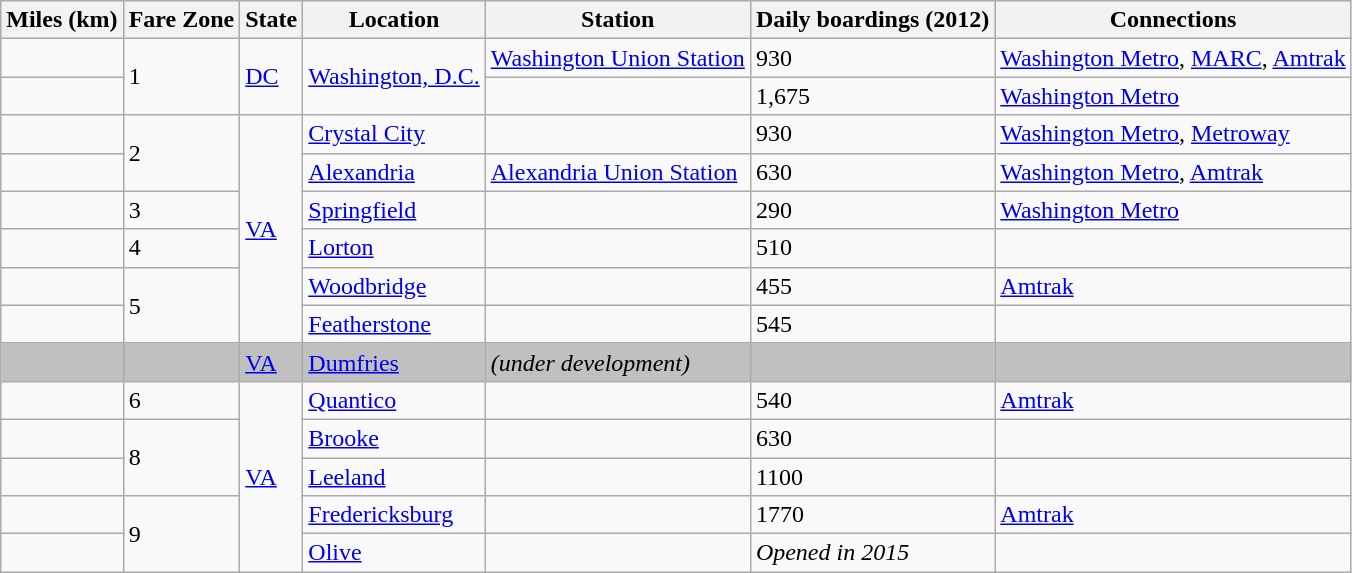<table class="wikitable sortable">
<tr>
<th>Miles (km)</th>
<th>Fare Zone</th>
<th>State</th>
<th>Location</th>
<th>Station</th>
<th>Daily boardings (2012)</th>
<th>Connections</th>
</tr>
<tr>
<td></td>
<td rowspan="2">1</td>
<td rowspan="2"><a href='#'>DC</a></td>
<td rowspan="2"><a href='#'>Washington, D.C.</a></td>
<td><a href='#'>Washington Union Station</a></td>
<td>930</td>
<td><a href='#'>Washington Metro</a>, <a href='#'>MARC</a>, <a href='#'>Amtrak</a></td>
</tr>
<tr>
<td></td>
<td></td>
<td>1,675</td>
<td><a href='#'>Washington Metro</a></td>
</tr>
<tr>
<td></td>
<td rowspan="2">2</td>
<td rowspan="6"><a href='#'>VA</a></td>
<td><a href='#'>Crystal City</a></td>
<td></td>
<td>930</td>
<td><a href='#'>Washington Metro</a>, <a href='#'>Metroway</a></td>
</tr>
<tr>
<td></td>
<td><a href='#'>Alexandria</a></td>
<td><a href='#'>Alexandria Union Station</a></td>
<td>630</td>
<td><a href='#'>Washington Metro</a>, <a href='#'>Amtrak</a></td>
</tr>
<tr>
<td></td>
<td>3</td>
<td><a href='#'>Springfield</a></td>
<td></td>
<td>290</td>
<td><a href='#'>Washington Metro</a></td>
</tr>
<tr>
<td></td>
<td>4</td>
<td><a href='#'>Lorton</a></td>
<td></td>
<td>510</td>
<td></td>
</tr>
<tr>
<td></td>
<td rowspan="2">5</td>
<td><a href='#'>Woodbridge</a></td>
<td></td>
<td>455</td>
<td><a href='#'>Amtrak</a></td>
</tr>
<tr>
<td></td>
<td><a href='#'>Featherstone</a></td>
<td></td>
<td>545</td>
<td></td>
</tr>
<tr style="background:silver;">
<td></td>
<td></td>
<td><a href='#'>VA</a></td>
<td><a href='#'>Dumfries</a></td>
<td> <em>(under development)</em></td>
<td></td>
<td></td>
</tr>
<tr>
<td></td>
<td>6</td>
<td rowspan="5"><a href='#'>VA</a></td>
<td><a href='#'>Quantico</a></td>
<td></td>
<td>540</td>
<td><a href='#'>Amtrak</a></td>
</tr>
<tr>
<td></td>
<td rowspan="2">8</td>
<td><a href='#'>Brooke</a></td>
<td></td>
<td>630</td>
<td></td>
</tr>
<tr>
<td></td>
<td><a href='#'>Leeland</a></td>
<td></td>
<td>1100</td>
<td></td>
</tr>
<tr>
<td></td>
<td rowspan="2">9</td>
<td><a href='#'>Fredericksburg</a></td>
<td></td>
<td>1770</td>
<td><a href='#'>Amtrak</a></td>
</tr>
<tr>
<td></td>
<td><a href='#'>Olive</a></td>
<td></td>
<td><em>Opened in 2015</em></td>
<td></td>
</tr>
</table>
